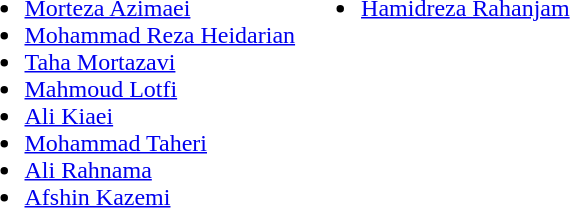<table>
<tr style="vertical-align: top;">
<td><br><ul><li> <a href='#'>Morteza Azimaei</a></li><li> <a href='#'>Mohammad Reza Heidarian</a></li><li> <a href='#'>Taha Mortazavi</a></li><li> <a href='#'>Mahmoud Lotfi</a></li><li> <a href='#'>Ali Kiaei</a></li><li> <a href='#'>Mohammad Taheri</a></li><li> <a href='#'>Ali Rahnama</a></li><li> <a href='#'>Afshin Kazemi</a></li></ul></td>
<td><br><ul><li> <a href='#'>Hamidreza Rahanjam</a></li></ul></td>
</tr>
</table>
